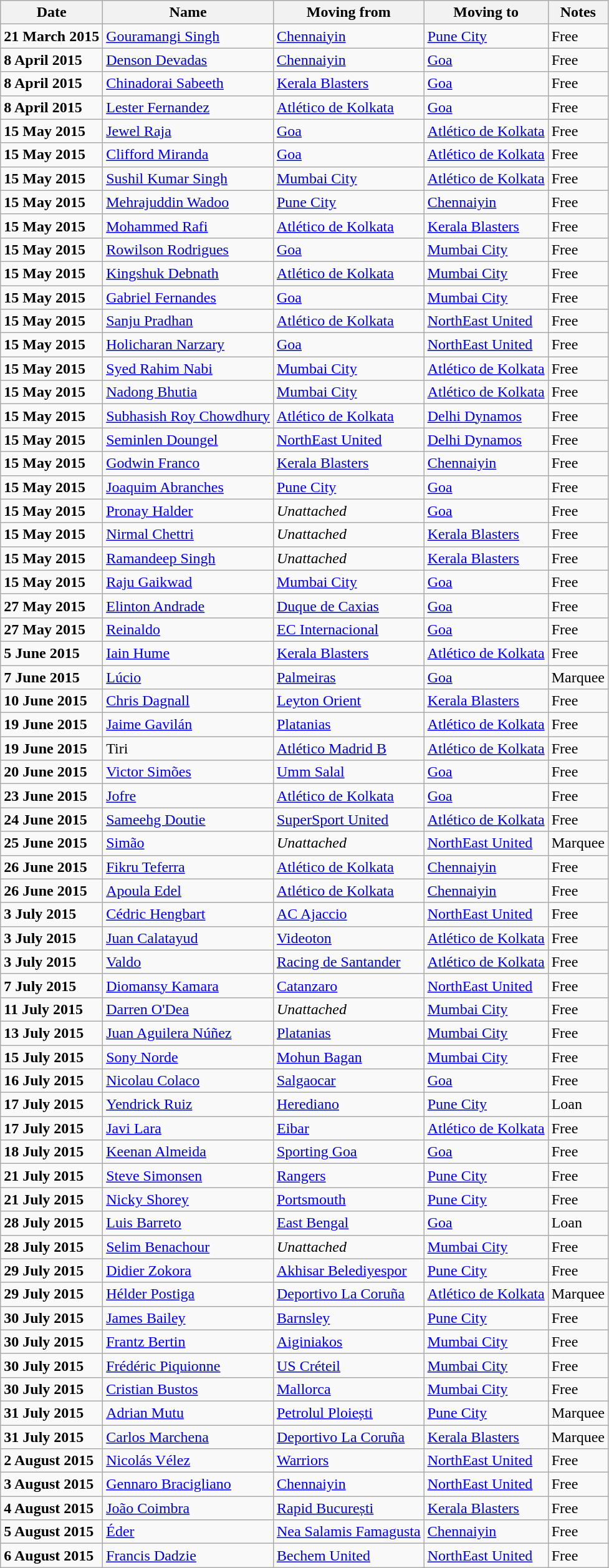<table class="wikitable sortable">
<tr>
<th>Date</th>
<th>Name</th>
<th>Moving from</th>
<th>Moving to</th>
<th>Notes</th>
</tr>
<tr>
<td><strong>21 March 2015</strong></td>
<td> <a href='#'>Gouramangi Singh</a></td>
<td><a href='#'>Chennaiyin</a></td>
<td><a href='#'>Pune City</a></td>
<td>Free</td>
</tr>
<tr>
<td><strong>8 April 2015</strong></td>
<td> <a href='#'>Denson Devadas</a></td>
<td><a href='#'>Chennaiyin</a></td>
<td><a href='#'>Goa</a></td>
<td>Free</td>
</tr>
<tr>
<td><strong>8 April 2015</strong></td>
<td> <a href='#'>Chinadorai Sabeeth</a></td>
<td><a href='#'>Kerala Blasters</a></td>
<td><a href='#'>Goa</a></td>
<td>Free</td>
</tr>
<tr>
<td><strong>8 April 2015</strong></td>
<td> <a href='#'>Lester Fernandez</a></td>
<td><a href='#'>Atlético de Kolkata</a></td>
<td><a href='#'>Goa</a></td>
<td>Free</td>
</tr>
<tr>
<td><strong>15 May 2015</strong></td>
<td> <a href='#'>Jewel Raja</a></td>
<td><a href='#'>Goa</a></td>
<td><a href='#'>Atlético de Kolkata</a></td>
<td>Free</td>
</tr>
<tr>
<td><strong>15 May 2015</strong></td>
<td> <a href='#'>Clifford Miranda</a></td>
<td><a href='#'>Goa</a></td>
<td><a href='#'>Atlético de Kolkata</a></td>
<td>Free</td>
</tr>
<tr>
<td><strong>15 May 2015</strong></td>
<td> <a href='#'>Sushil Kumar Singh</a></td>
<td><a href='#'>Mumbai City</a></td>
<td><a href='#'>Atlético de Kolkata</a></td>
<td>Free</td>
</tr>
<tr>
<td><strong>15 May 2015</strong></td>
<td> <a href='#'>Mehrajuddin Wadoo</a></td>
<td><a href='#'>Pune City</a></td>
<td><a href='#'>Chennaiyin</a></td>
<td>Free</td>
</tr>
<tr>
<td><strong>15 May 2015</strong></td>
<td> <a href='#'>Mohammed Rafi</a></td>
<td><a href='#'>Atlético de Kolkata</a></td>
<td><a href='#'>Kerala Blasters</a></td>
<td>Free</td>
</tr>
<tr>
<td><strong>15 May 2015</strong></td>
<td> <a href='#'>Rowilson Rodrigues</a></td>
<td><a href='#'>Goa</a></td>
<td><a href='#'>Mumbai City</a></td>
<td>Free</td>
</tr>
<tr>
<td><strong>15 May 2015</strong></td>
<td> <a href='#'>Kingshuk Debnath</a></td>
<td><a href='#'>Atlético de Kolkata</a></td>
<td><a href='#'>Mumbai City</a></td>
<td>Free</td>
</tr>
<tr>
<td><strong>15 May 2015</strong></td>
<td> <a href='#'>Gabriel Fernandes</a></td>
<td><a href='#'>Goa</a></td>
<td><a href='#'>Mumbai City</a></td>
<td>Free</td>
</tr>
<tr>
<td><strong>15 May 2015</strong></td>
<td> <a href='#'>Sanju Pradhan</a></td>
<td><a href='#'>Atlético de Kolkata</a></td>
<td><a href='#'>NorthEast United</a></td>
<td>Free</td>
</tr>
<tr>
<td><strong>15 May 2015</strong></td>
<td> <a href='#'>Holicharan Narzary</a></td>
<td><a href='#'>Goa</a></td>
<td><a href='#'>NorthEast United</a></td>
<td>Free</td>
</tr>
<tr>
<td><strong>15 May 2015</strong></td>
<td> <a href='#'>Syed Rahim Nabi</a></td>
<td><a href='#'>Mumbai City</a></td>
<td><a href='#'>Atlético de Kolkata</a></td>
<td>Free</td>
</tr>
<tr>
<td><strong>15 May 2015</strong></td>
<td> <a href='#'>Nadong Bhutia</a></td>
<td><a href='#'>Mumbai City</a></td>
<td><a href='#'>Atlético de Kolkata</a></td>
<td>Free</td>
</tr>
<tr>
<td><strong>15 May 2015</strong></td>
<td> <a href='#'>Subhasish Roy Chowdhury</a></td>
<td><a href='#'>Atlético de Kolkata</a></td>
<td><a href='#'>Delhi Dynamos</a></td>
<td>Free</td>
</tr>
<tr>
<td><strong>15 May 2015</strong></td>
<td> <a href='#'>Seminlen Doungel</a></td>
<td><a href='#'>NorthEast United</a></td>
<td><a href='#'>Delhi Dynamos</a></td>
<td>Free</td>
</tr>
<tr>
<td><strong>15 May 2015</strong></td>
<td> <a href='#'>Godwin Franco</a></td>
<td><a href='#'>Kerala Blasters</a></td>
<td><a href='#'>Chennaiyin</a></td>
<td>Free</td>
</tr>
<tr>
<td><strong>15 May 2015</strong></td>
<td> <a href='#'>Joaquim Abranches</a></td>
<td><a href='#'>Pune City</a></td>
<td><a href='#'>Goa</a></td>
<td>Free</td>
</tr>
<tr>
<td><strong>15 May 2015</strong></td>
<td> <a href='#'>Pronay Halder</a></td>
<td><em>Unattached</em></td>
<td><a href='#'>Goa</a></td>
<td>Free</td>
</tr>
<tr>
<td><strong>15 May 2015</strong></td>
<td> <a href='#'>Nirmal Chettri</a></td>
<td><em>Unattached</em></td>
<td><a href='#'>Kerala Blasters</a></td>
<td>Free</td>
</tr>
<tr>
<td><strong>15 May 2015</strong></td>
<td> <a href='#'>Ramandeep Singh</a></td>
<td><em>Unattached</em></td>
<td><a href='#'>Kerala Blasters</a></td>
<td>Free</td>
</tr>
<tr>
<td><strong>15 May 2015</strong></td>
<td> <a href='#'>Raju Gaikwad</a></td>
<td><a href='#'>Mumbai City</a></td>
<td><a href='#'>Goa</a></td>
<td>Free</td>
</tr>
<tr>
<td><strong>27 May 2015</strong></td>
<td> <a href='#'>Elinton Andrade</a></td>
<td> <a href='#'>Duque de Caxias</a></td>
<td><a href='#'>Goa</a></td>
<td>Free</td>
</tr>
<tr>
<td><strong>27 May 2015</strong></td>
<td> <a href='#'>Reinaldo</a></td>
<td> <a href='#'>EC Internacional</a></td>
<td><a href='#'>Goa</a></td>
<td>Free</td>
</tr>
<tr>
<td><strong>5 June 2015</strong></td>
<td> <a href='#'>Iain Hume</a></td>
<td><a href='#'>Kerala Blasters</a></td>
<td><a href='#'>Atlético de Kolkata</a></td>
<td>Free</td>
</tr>
<tr>
<td><strong>7 June 2015</strong></td>
<td> <a href='#'>Lúcio</a></td>
<td> <a href='#'>Palmeiras</a></td>
<td><a href='#'>Goa</a></td>
<td>Marquee</td>
</tr>
<tr>
<td><strong>10 June 2015</strong></td>
<td> <a href='#'>Chris Dagnall</a></td>
<td> <a href='#'>Leyton Orient</a></td>
<td><a href='#'>Kerala Blasters</a></td>
<td>Free</td>
</tr>
<tr>
<td><strong>19 June 2015</strong></td>
<td> <a href='#'>Jaime Gavilán</a></td>
<td> <a href='#'>Platanias</a></td>
<td><a href='#'>Atlético de Kolkata</a></td>
<td>Free</td>
</tr>
<tr>
<td><strong>19 June 2015</strong></td>
<td> Tiri</td>
<td> <a href='#'>Atlético Madrid B</a></td>
<td><a href='#'>Atlético de Kolkata</a></td>
<td>Free</td>
</tr>
<tr>
<td><strong>20 June 2015</strong></td>
<td> <a href='#'>Victor Simões</a></td>
<td> <a href='#'>Umm Salal</a></td>
<td><a href='#'>Goa</a></td>
<td>Free</td>
</tr>
<tr>
<td><strong>23 June 2015</strong></td>
<td> <a href='#'>Jofre</a></td>
<td><a href='#'>Atlético de Kolkata</a></td>
<td><a href='#'>Goa</a></td>
<td>Free</td>
</tr>
<tr>
<td><strong>24 June 2015</strong></td>
<td> <a href='#'>Sameehg Doutie</a></td>
<td> <a href='#'>SuperSport United</a></td>
<td><a href='#'>Atlético de Kolkata</a></td>
<td>Free</td>
</tr>
<tr>
<td><strong>25 June 2015</strong></td>
<td> <a href='#'>Simão</a></td>
<td><em>Unattached</em></td>
<td><a href='#'>NorthEast United</a></td>
<td>Marquee</td>
</tr>
<tr>
<td><strong>26 June 2015</strong></td>
<td> <a href='#'>Fikru Teferra</a></td>
<td><a href='#'>Atlético de Kolkata</a></td>
<td><a href='#'>Chennaiyin</a></td>
<td>Free</td>
</tr>
<tr>
<td><strong>26 June 2015</strong></td>
<td> <a href='#'>Apoula Edel</a></td>
<td><a href='#'>Atlético de Kolkata</a></td>
<td><a href='#'>Chennaiyin</a></td>
<td>Free</td>
</tr>
<tr>
<td><strong>3 July 2015</strong></td>
<td> <a href='#'>Cédric Hengbart</a></td>
<td> <a href='#'>AC Ajaccio</a></td>
<td><a href='#'>NorthEast United</a></td>
<td>Free</td>
</tr>
<tr>
<td><strong>3 July 2015</strong></td>
<td> <a href='#'>Juan Calatayud</a></td>
<td> <a href='#'>Videoton</a></td>
<td><a href='#'>Atlético de Kolkata</a></td>
<td>Free</td>
</tr>
<tr>
<td><strong>3 July 2015</strong></td>
<td> <a href='#'>Valdo</a></td>
<td> <a href='#'>Racing de Santander</a></td>
<td><a href='#'>Atlético de Kolkata</a></td>
<td>Free</td>
</tr>
<tr>
<td><strong>7 July 2015</strong></td>
<td> <a href='#'>Diomansy Kamara</a></td>
<td> <a href='#'>Catanzaro</a></td>
<td><a href='#'>NorthEast United</a></td>
<td>Free</td>
</tr>
<tr>
<td><strong>11 July 2015</strong></td>
<td> <a href='#'>Darren O'Dea</a></td>
<td><em>Unattached</em></td>
<td><a href='#'>Mumbai City</a></td>
<td>Free</td>
</tr>
<tr>
<td><strong>13 July 2015</strong></td>
<td> <a href='#'>Juan Aguilera Núñez</a></td>
<td> <a href='#'>Platanias</a></td>
<td><a href='#'>Mumbai City</a></td>
<td>Free</td>
</tr>
<tr>
<td><strong>15 July 2015</strong></td>
<td> <a href='#'>Sony Norde</a></td>
<td> <a href='#'>Mohun Bagan</a></td>
<td><a href='#'>Mumbai City</a></td>
<td>Free</td>
</tr>
<tr>
<td><strong>16 July 2015</strong></td>
<td> <a href='#'>Nicolau Colaco</a></td>
<td> <a href='#'>Salgaocar</a></td>
<td><a href='#'>Goa</a></td>
<td>Free</td>
</tr>
<tr>
<td><strong>17 July 2015</strong></td>
<td> <a href='#'>Yendrick Ruiz</a></td>
<td> <a href='#'>Herediano</a></td>
<td><a href='#'>Pune City</a></td>
<td>Loan</td>
</tr>
<tr>
<td><strong>17 July 2015</strong></td>
<td> <a href='#'>Javi Lara</a></td>
<td> <a href='#'>Eibar</a></td>
<td><a href='#'>Atlético de Kolkata</a></td>
<td>Free</td>
</tr>
<tr>
<td><strong>18 July 2015</strong></td>
<td> <a href='#'>Keenan Almeida</a></td>
<td> <a href='#'>Sporting Goa</a></td>
<td><a href='#'>Goa</a></td>
<td>Free</td>
</tr>
<tr>
<td><strong>21 July 2015</strong></td>
<td> <a href='#'>Steve Simonsen</a></td>
<td> <a href='#'>Rangers</a></td>
<td><a href='#'>Pune City</a></td>
<td>Free</td>
</tr>
<tr>
<td><strong>21 July 2015</strong></td>
<td> <a href='#'>Nicky Shorey</a></td>
<td> <a href='#'>Portsmouth</a></td>
<td><a href='#'>Pune City</a></td>
<td>Free</td>
</tr>
<tr>
<td><strong>28 July 2015</strong></td>
<td> <a href='#'>Luis Barreto</a></td>
<td> <a href='#'>East Bengal</a></td>
<td><a href='#'>Goa</a></td>
<td>Loan</td>
</tr>
<tr>
<td><strong>28 July 2015</strong></td>
<td> <a href='#'>Selim Benachour</a></td>
<td><em>Unattached</em></td>
<td><a href='#'>Mumbai City</a></td>
<td>Free</td>
</tr>
<tr>
<td><strong>29 July 2015</strong></td>
<td> <a href='#'>Didier Zokora</a></td>
<td> <a href='#'>Akhisar Belediyespor</a></td>
<td><a href='#'>Pune City</a></td>
<td>Free</td>
</tr>
<tr>
<td><strong>29 July 2015</strong></td>
<td> <a href='#'>Hélder Postiga</a></td>
<td> <a href='#'>Deportivo La Coruña</a></td>
<td><a href='#'>Atlético de Kolkata</a></td>
<td>Marquee</td>
</tr>
<tr>
<td><strong>30 July 2015</strong></td>
<td> <a href='#'>James Bailey</a></td>
<td> <a href='#'>Barnsley</a></td>
<td><a href='#'>Pune City</a></td>
<td>Free</td>
</tr>
<tr>
<td><strong>30 July 2015</strong></td>
<td> <a href='#'>Frantz Bertin</a></td>
<td> <a href='#'>Aiginiakos</a></td>
<td><a href='#'>Mumbai City</a></td>
<td>Free</td>
</tr>
<tr>
<td><strong>30 July 2015</strong></td>
<td> <a href='#'>Frédéric Piquionne</a></td>
<td> <a href='#'>US Créteil</a></td>
<td><a href='#'>Mumbai City</a></td>
<td>Free</td>
</tr>
<tr>
<td><strong>30 July 2015</strong></td>
<td> <a href='#'>Cristian Bustos</a></td>
<td> <a href='#'>Mallorca</a></td>
<td><a href='#'>Mumbai City</a></td>
<td>Free</td>
</tr>
<tr>
<td><strong>31 July 2015</strong></td>
<td> <a href='#'>Adrian Mutu</a></td>
<td> <a href='#'>Petrolul Ploiești</a></td>
<td><a href='#'>Pune City</a></td>
<td>Marquee</td>
</tr>
<tr>
<td><strong>31 July 2015</strong></td>
<td> <a href='#'>Carlos Marchena</a></td>
<td> <a href='#'>Deportivo La Coruña</a></td>
<td><a href='#'>Kerala Blasters</a></td>
<td>Marquee</td>
</tr>
<tr>
<td><strong>2 August 2015</strong></td>
<td> <a href='#'>Nicolás Vélez</a></td>
<td> <a href='#'>Warriors</a></td>
<td><a href='#'>NorthEast United</a></td>
<td>Free</td>
</tr>
<tr>
<td><strong>3 August 2015</strong></td>
<td> <a href='#'>Gennaro Bracigliano</a></td>
<td><a href='#'>Chennaiyin</a></td>
<td><a href='#'>NorthEast United</a></td>
<td>Free</td>
</tr>
<tr>
<td><strong>4 August 2015</strong></td>
<td> <a href='#'>João Coimbra</a></td>
<td> <a href='#'>Rapid București</a></td>
<td><a href='#'>Kerala Blasters</a></td>
<td>Free</td>
</tr>
<tr>
<td><strong>5 August 2015</strong></td>
<td> <a href='#'>Éder</a></td>
<td> <a href='#'>Nea Salamis Famagusta</a></td>
<td><a href='#'>Chennaiyin</a></td>
<td>Free</td>
</tr>
<tr>
<td><strong>6 August 2015</strong></td>
<td> <a href='#'>Francis Dadzie</a></td>
<td> <a href='#'>Bechem United</a></td>
<td><a href='#'>NorthEast United</a></td>
<td>Free</td>
</tr>
</table>
